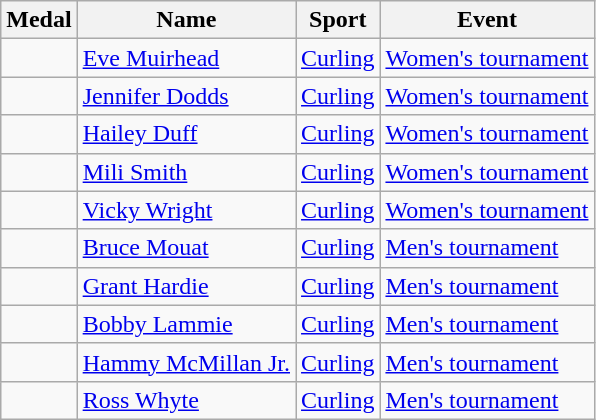<table class="wikitable sortable">
<tr>
<th>Medal</th>
<th>Name</th>
<th>Sport</th>
<th>Event</th>
</tr>
<tr>
<td></td>
<td><a href='#'>Eve Muirhead</a></td>
<td><a href='#'>Curling</a></td>
<td><a href='#'>Women's tournament</a></td>
</tr>
<tr>
<td></td>
<td><a href='#'>Jennifer Dodds</a></td>
<td><a href='#'>Curling</a></td>
<td><a href='#'>Women's tournament</a></td>
</tr>
<tr>
<td></td>
<td><a href='#'>Hailey Duff</a></td>
<td><a href='#'>Curling</a></td>
<td><a href='#'>Women's tournament</a></td>
</tr>
<tr>
<td></td>
<td><a href='#'>Mili Smith</a></td>
<td><a href='#'>Curling</a></td>
<td><a href='#'>Women's tournament</a></td>
</tr>
<tr>
<td></td>
<td><a href='#'>Vicky Wright</a></td>
<td><a href='#'>Curling</a></td>
<td><a href='#'>Women's tournament</a></td>
</tr>
<tr>
<td></td>
<td><a href='#'>Bruce Mouat</a></td>
<td><a href='#'>Curling</a></td>
<td><a href='#'>Men's tournament</a></td>
</tr>
<tr>
<td></td>
<td><a href='#'>Grant Hardie</a></td>
<td><a href='#'>Curling</a></td>
<td><a href='#'>Men's tournament</a></td>
</tr>
<tr>
<td></td>
<td><a href='#'>Bobby Lammie</a></td>
<td><a href='#'>Curling</a></td>
<td><a href='#'>Men's tournament</a></td>
</tr>
<tr>
<td></td>
<td><a href='#'>Hammy McMillan Jr.</a></td>
<td><a href='#'>Curling</a></td>
<td><a href='#'>Men's tournament</a></td>
</tr>
<tr>
<td></td>
<td><a href='#'>Ross Whyte</a></td>
<td><a href='#'>Curling</a></td>
<td><a href='#'>Men's tournament</a></td>
</tr>
</table>
